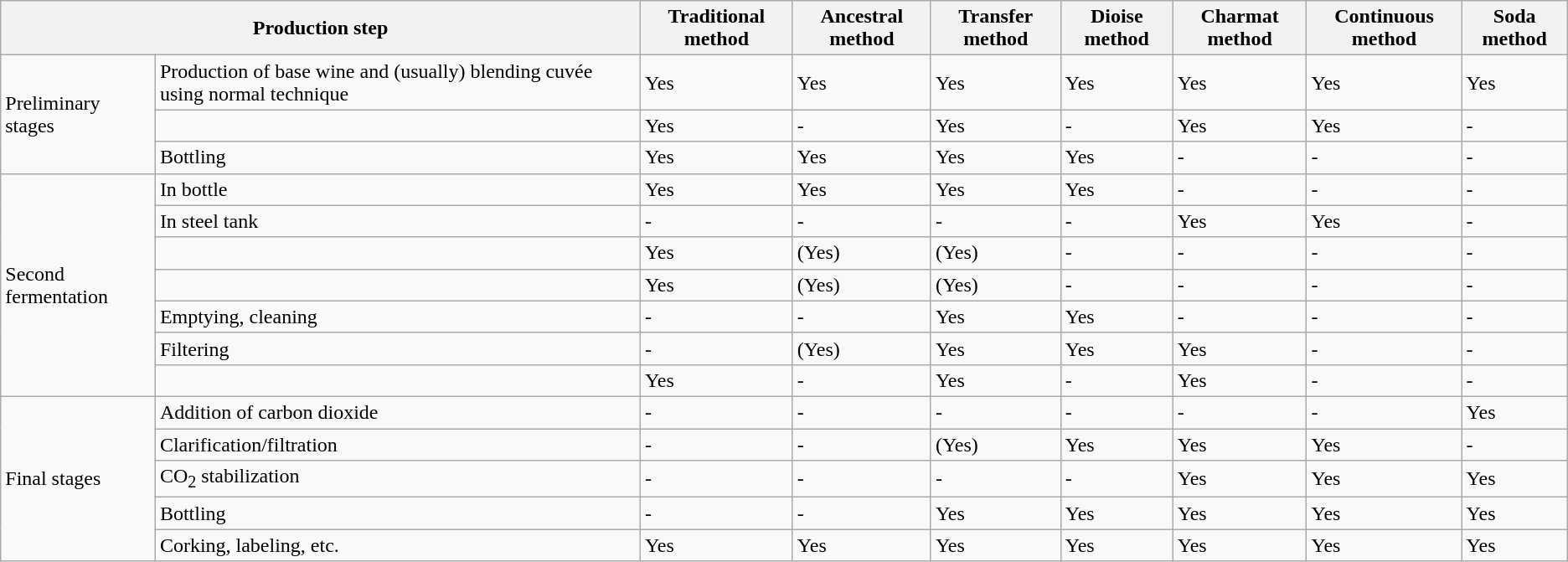<table class="wikitable">
<tr>
<th colspan="2">Production step</th>
<th>Traditional method</th>
<th>Ancestral method</th>
<th>Transfer method</th>
<th>Dioise method</th>
<th>Charmat method</th>
<th>Continuous method</th>
<th>Soda method</th>
</tr>
<tr>
<td rowspan="3">Preliminary stages</td>
<td>Production of base wine and (usually) blending cuvée using normal technique</td>
<td>Yes</td>
<td>Yes</td>
<td>Yes</td>
<td>Yes</td>
<td>Yes</td>
<td>Yes</td>
<td>Yes</td>
</tr>
<tr>
<td></td>
<td>Yes</td>
<td>-</td>
<td>Yes</td>
<td>-</td>
<td>Yes</td>
<td>Yes</td>
<td>-</td>
</tr>
<tr>
<td>Bottling</td>
<td>Yes</td>
<td>Yes</td>
<td>Yes</td>
<td>Yes</td>
<td>-</td>
<td>-</td>
<td>-</td>
</tr>
<tr>
<td rowspan="7">Second fermentation</td>
<td>In bottle</td>
<td>Yes</td>
<td>Yes</td>
<td>Yes</td>
<td>Yes</td>
<td>-</td>
<td>-</td>
<td>-</td>
</tr>
<tr>
<td>In steel tank</td>
<td>-</td>
<td>-</td>
<td>-</td>
<td>-</td>
<td>Yes</td>
<td>Yes</td>
<td>-</td>
</tr>
<tr>
<td></td>
<td>Yes</td>
<td>(Yes)</td>
<td>(Yes)</td>
<td>-</td>
<td>-</td>
<td>-</td>
<td>-</td>
</tr>
<tr>
<td></td>
<td>Yes</td>
<td>(Yes)</td>
<td>(Yes)</td>
<td>-</td>
<td>-</td>
<td>-</td>
<td>-</td>
</tr>
<tr>
<td>Emptying, cleaning</td>
<td>-</td>
<td>-</td>
<td>Yes</td>
<td>Yes</td>
<td>-</td>
<td>-</td>
<td>-</td>
</tr>
<tr>
<td>Filtering</td>
<td>-</td>
<td>(Yes)</td>
<td>Yes</td>
<td>Yes</td>
<td>Yes</td>
<td>-</td>
<td>-</td>
</tr>
<tr>
<td></td>
<td>Yes</td>
<td>-</td>
<td>Yes</td>
<td>-</td>
<td>Yes</td>
<td>-</td>
<td>-</td>
</tr>
<tr>
<td rowspan="5">Final stages</td>
<td>Addition of carbon dioxide</td>
<td>-</td>
<td>-</td>
<td>-</td>
<td>-</td>
<td>-</td>
<td>-</td>
<td>Yes</td>
</tr>
<tr>
<td>Clarification/filtration</td>
<td>-</td>
<td>-</td>
<td>(Yes)</td>
<td>Yes</td>
<td>Yes</td>
<td>Yes</td>
<td>-</td>
</tr>
<tr>
<td>CO<sub>2</sub> stabilization</td>
<td>-</td>
<td>-</td>
<td>-</td>
<td>-</td>
<td>Yes</td>
<td>Yes</td>
<td>Yes</td>
</tr>
<tr>
<td>Bottling</td>
<td>-</td>
<td>-</td>
<td>Yes</td>
<td>Yes</td>
<td>Yes</td>
<td>Yes</td>
<td>Yes</td>
</tr>
<tr>
<td>Corking, labeling, etc.</td>
<td>Yes</td>
<td>Yes</td>
<td>Yes</td>
<td>Yes</td>
<td>Yes</td>
<td>Yes</td>
<td>Yes</td>
</tr>
</table>
